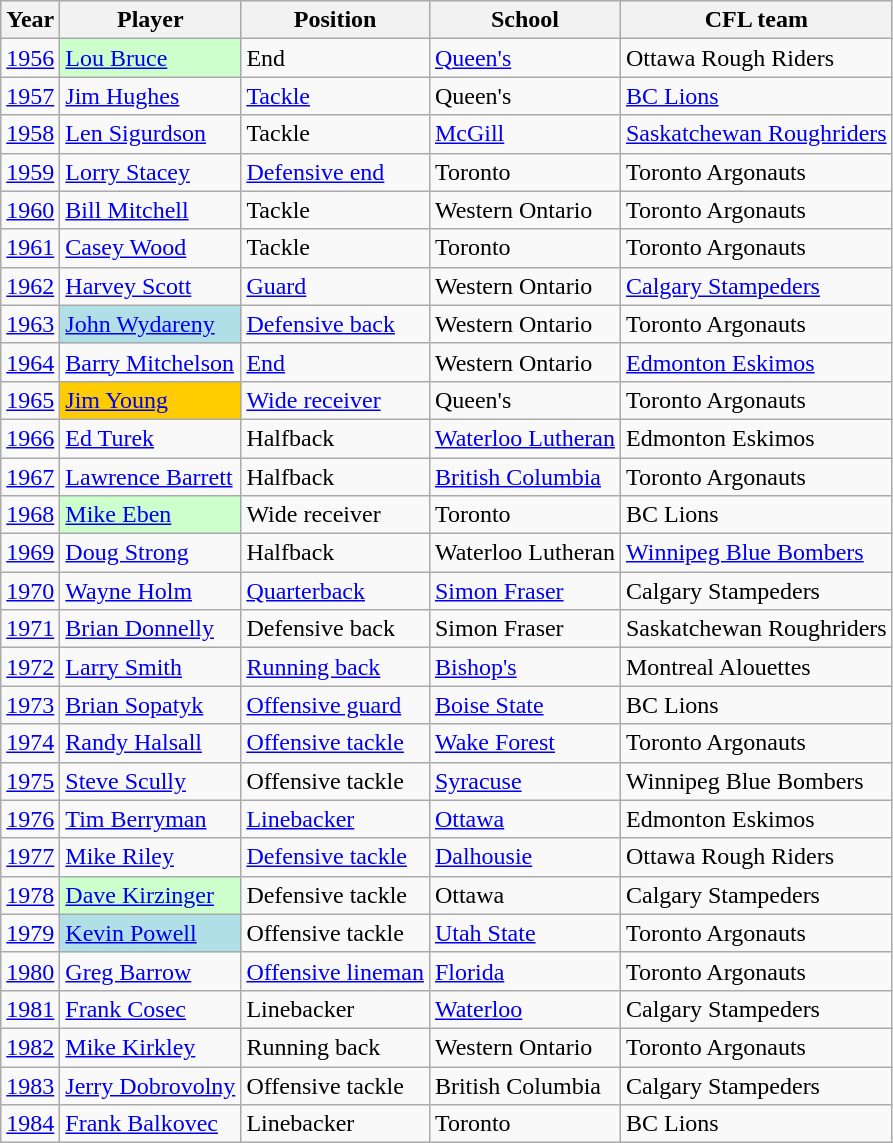<table class="wikitable sortable">
<tr>
<th>Year</th>
<th>Player</th>
<th>Position</th>
<th>School</th>
<th>CFL team</th>
</tr>
<tr>
<td><a href='#'>1956</a></td>
<td style="background-color:#CCFFCC"><a href='#'>Lou Bruce</a></td>
<td>End</td>
<td><a href='#'>Queen's</a></td>
<td>Ottawa Rough Riders</td>
</tr>
<tr>
<td><a href='#'>1957</a></td>
<td><a href='#'>Jim Hughes</a></td>
<td><a href='#'>Tackle</a></td>
<td>Queen's</td>
<td><a href='#'>BC Lions</a></td>
</tr>
<tr>
<td><a href='#'>1958</a></td>
<td><a href='#'>Len Sigurdson</a></td>
<td>Tackle</td>
<td><a href='#'>McGill</a></td>
<td><a href='#'>Saskatchewan Roughriders</a></td>
</tr>
<tr>
<td><a href='#'>1959</a></td>
<td><a href='#'>Lorry Stacey</a></td>
<td><a href='#'>Defensive end</a></td>
<td>Toronto</td>
<td>Toronto Argonauts</td>
</tr>
<tr>
<td><a href='#'>1960</a></td>
<td><a href='#'>Bill Mitchell</a></td>
<td>Tackle</td>
<td>Western Ontario</td>
<td>Toronto Argonauts</td>
</tr>
<tr>
<td><a href='#'>1961</a></td>
<td><a href='#'>Casey Wood</a></td>
<td>Tackle</td>
<td>Toronto</td>
<td>Toronto Argonauts</td>
</tr>
<tr>
<td><a href='#'>1962</a></td>
<td><a href='#'>Harvey Scott</a></td>
<td><a href='#'>Guard</a></td>
<td>Western Ontario</td>
<td><a href='#'>Calgary Stampeders</a></td>
</tr>
<tr>
<td><a href='#'>1963</a></td>
<td style="background-color:#B0E0E6"><a href='#'>John Wydareny</a></td>
<td><a href='#'>Defensive back</a></td>
<td>Western Ontario</td>
<td>Toronto Argonauts</td>
</tr>
<tr>
<td><a href='#'>1964</a></td>
<td><a href='#'>Barry Mitchelson</a></td>
<td><a href='#'>End</a></td>
<td>Western Ontario</td>
<td><a href='#'>Edmonton Eskimos</a></td>
</tr>
<tr>
<td><a href='#'>1965</a></td>
<td style="background-color:#FFCC00"><a href='#'>Jim Young</a></td>
<td><a href='#'>Wide receiver</a></td>
<td>Queen's</td>
<td>Toronto Argonauts</td>
</tr>
<tr>
<td><a href='#'>1966</a></td>
<td><a href='#'>Ed Turek</a></td>
<td>Halfback</td>
<td><a href='#'>Waterloo Lutheran</a></td>
<td>Edmonton Eskimos</td>
</tr>
<tr>
<td><a href='#'>1967</a></td>
<td><a href='#'>Lawrence Barrett</a></td>
<td>Halfback</td>
<td><a href='#'>British Columbia</a></td>
<td>Toronto Argonauts</td>
</tr>
<tr>
<td><a href='#'>1968</a></td>
<td style="background-color:#CCFFCC"><a href='#'>Mike Eben</a></td>
<td>Wide receiver</td>
<td>Toronto</td>
<td>BC Lions</td>
</tr>
<tr>
<td><a href='#'>1969</a></td>
<td><a href='#'>Doug Strong</a></td>
<td>Halfback</td>
<td>Waterloo Lutheran</td>
<td><a href='#'>Winnipeg Blue Bombers</a></td>
</tr>
<tr>
<td><a href='#'>1970</a></td>
<td><a href='#'>Wayne Holm</a></td>
<td><a href='#'>Quarterback</a></td>
<td><a href='#'>Simon Fraser</a></td>
<td>Calgary Stampeders</td>
</tr>
<tr>
<td><a href='#'>1971</a></td>
<td><a href='#'>Brian Donnelly</a></td>
<td>Defensive back</td>
<td>Simon Fraser</td>
<td>Saskatchewan Roughriders</td>
</tr>
<tr>
<td><a href='#'>1972</a></td>
<td><a href='#'>Larry Smith</a></td>
<td><a href='#'>Running back</a></td>
<td><a href='#'>Bishop's</a></td>
<td>Montreal Alouettes</td>
</tr>
<tr>
<td><a href='#'>1973</a></td>
<td><a href='#'>Brian Sopatyk</a></td>
<td><a href='#'>Offensive guard</a></td>
<td><a href='#'>Boise State</a></td>
<td>BC Lions</td>
</tr>
<tr>
<td><a href='#'>1974</a></td>
<td><a href='#'>Randy Halsall</a></td>
<td><a href='#'>Offensive tackle</a></td>
<td><a href='#'>Wake Forest</a></td>
<td>Toronto Argonauts</td>
</tr>
<tr>
<td><a href='#'>1975</a></td>
<td><a href='#'>Steve Scully</a></td>
<td>Offensive tackle</td>
<td><a href='#'>Syracuse</a></td>
<td>Winnipeg Blue Bombers</td>
</tr>
<tr>
<td><a href='#'>1976</a></td>
<td><a href='#'>Tim Berryman</a></td>
<td><a href='#'>Linebacker</a></td>
<td><a href='#'>Ottawa</a></td>
<td>Edmonton Eskimos</td>
</tr>
<tr>
<td><a href='#'>1977</a></td>
<td><a href='#'>Mike Riley</a></td>
<td><a href='#'>Defensive tackle</a></td>
<td><a href='#'>Dalhousie</a></td>
<td>Ottawa Rough Riders</td>
</tr>
<tr>
<td><a href='#'>1978</a></td>
<td style="background-color:#CCFFCC"><a href='#'>Dave Kirzinger</a></td>
<td>Defensive tackle</td>
<td>Ottawa</td>
<td>Calgary Stampeders</td>
</tr>
<tr>
<td><a href='#'>1979</a></td>
<td style="background-color:#B0E0E6"><a href='#'>Kevin Powell</a></td>
<td>Offensive tackle</td>
<td><a href='#'>Utah State</a></td>
<td>Toronto Argonauts</td>
</tr>
<tr>
<td><a href='#'>1980</a></td>
<td><a href='#'>Greg Barrow</a></td>
<td><a href='#'>Offensive lineman</a></td>
<td><a href='#'>Florida</a></td>
<td>Toronto Argonauts</td>
</tr>
<tr>
<td><a href='#'>1981</a></td>
<td><a href='#'>Frank Cosec</a></td>
<td>Linebacker</td>
<td><a href='#'>Waterloo</a></td>
<td>Calgary Stampeders</td>
</tr>
<tr>
<td><a href='#'>1982</a></td>
<td><a href='#'>Mike Kirkley</a></td>
<td>Running back</td>
<td>Western Ontario</td>
<td>Toronto Argonauts</td>
</tr>
<tr>
<td><a href='#'>1983</a></td>
<td><a href='#'>Jerry Dobrovolny</a></td>
<td>Offensive tackle</td>
<td>British Columbia</td>
<td>Calgary Stampeders</td>
</tr>
<tr>
<td><a href='#'>1984</a></td>
<td><a href='#'>Frank Balkovec</a></td>
<td>Linebacker</td>
<td>Toronto</td>
<td>BC Lions</td>
</tr>
</table>
